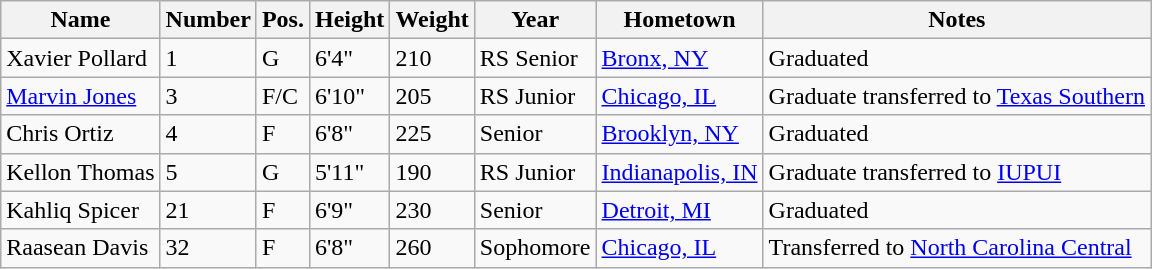<table class="wikitable sortable" border="1">
<tr>
<th>Name</th>
<th>Number</th>
<th>Pos.</th>
<th>Height</th>
<th>Weight</th>
<th>Year</th>
<th>Hometown</th>
<th class="unsortable">Notes</th>
</tr>
<tr>
<td>Xavier Pollard</td>
<td>1</td>
<td>G</td>
<td>6'4"</td>
<td>210</td>
<td>RS Senior</td>
<td><a href='#'>Bronx, NY</a></td>
<td>Graduated</td>
</tr>
<tr>
<td><a href='#'>Marvin Jones</a></td>
<td>3</td>
<td>F/C</td>
<td>6'10"</td>
<td>205</td>
<td>RS Junior</td>
<td><a href='#'>Chicago, IL</a></td>
<td>Graduate transferred to <a href='#'>Texas Southern</a></td>
</tr>
<tr>
<td>Chris Ortiz</td>
<td>4</td>
<td>F</td>
<td>6'8"</td>
<td>225</td>
<td>Senior</td>
<td><a href='#'>Brooklyn, NY</a></td>
<td>Graduated</td>
</tr>
<tr>
<td>Kellon Thomas</td>
<td>5</td>
<td>G</td>
<td>5'11"</td>
<td>190</td>
<td>RS Junior</td>
<td><a href='#'>Indianapolis, IN</a></td>
<td>Graduate transferred to <a href='#'>IUPUI</a></td>
</tr>
<tr>
<td>Kahliq Spicer</td>
<td>21</td>
<td>F</td>
<td>6'9"</td>
<td>230</td>
<td>Senior</td>
<td><a href='#'>Detroit, MI</a></td>
<td>Graduated</td>
</tr>
<tr>
<td>Raasean Davis</td>
<td>32</td>
<td>F</td>
<td>6'8"</td>
<td>260</td>
<td>Sophomore</td>
<td><a href='#'>Chicago, IL</a></td>
<td>Transferred to <a href='#'>North Carolina Central</a></td>
</tr>
</table>
